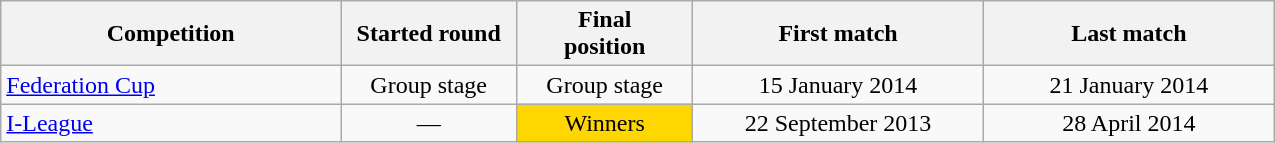<table class="wikitable" style="text-align:center; width:850px;">
<tr>
<th style="text-align:center; width:200px;">Competition</th>
<th style="text-align:center; width:100px;">Started round</th>
<th style="text-align:center; width:100px;">Final <br> position</th>
<th style="text-align:center; width:170px;">First match</th>
<th style="text-align:center; width:170px;">Last match</th>
</tr>
<tr>
<td style="text-align:left;"><a href='#'>Federation Cup</a></td>
<td>Group stage</td>
<td>Group stage</td>
<td>15 January 2014</td>
<td>21 January 2014</td>
</tr>
<tr>
<td style="text-align:left;"><a href='#'>I-League</a></td>
<td>—</td>
<td style="background:#FFD700;">Winners</td>
<td>22 September 2013</td>
<td>28 April 2014</td>
</tr>
</table>
